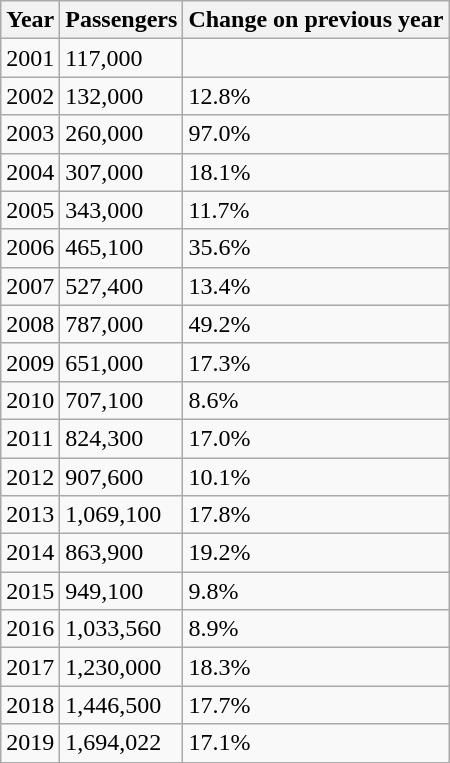<table class="wikitable">
<tr>
<th>Year</th>
<th>Passengers</th>
<th>Change on previous year</th>
</tr>
<tr>
<td>2001</td>
<td>117,000</td>
<td></td>
</tr>
<tr>
<td>2002</td>
<td>132,000</td>
<td> 12.8%</td>
</tr>
<tr>
<td>2003</td>
<td>260,000</td>
<td> 97.0%</td>
</tr>
<tr>
<td>2004</td>
<td>307,000</td>
<td> 18.1%</td>
</tr>
<tr>
<td>2005</td>
<td>343,000</td>
<td> 11.7%</td>
</tr>
<tr>
<td>2006</td>
<td>465,100</td>
<td> 35.6%</td>
</tr>
<tr>
<td>2007</td>
<td>527,400</td>
<td> 13.4%</td>
</tr>
<tr>
<td>2008</td>
<td>787,000</td>
<td> 49.2%</td>
</tr>
<tr>
<td>2009</td>
<td>651,000</td>
<td> 17.3%</td>
</tr>
<tr>
<td>2010</td>
<td>707,100</td>
<td> 8.6%</td>
</tr>
<tr>
<td>2011</td>
<td>824,300</td>
<td> 17.0%</td>
</tr>
<tr>
<td>2012</td>
<td>907,600</td>
<td> 10.1%</td>
</tr>
<tr>
<td>2013</td>
<td>1,069,100</td>
<td> 17.8%</td>
</tr>
<tr>
<td>2014</td>
<td>863,900</td>
<td> 19.2%</td>
</tr>
<tr>
<td>2015</td>
<td>949,100</td>
<td> 9.8%</td>
</tr>
<tr>
<td>2016</td>
<td>1,033,560</td>
<td> 8.9%</td>
</tr>
<tr>
<td>2017</td>
<td>1,230,000</td>
<td> 18.3%</td>
</tr>
<tr>
<td>2018</td>
<td>1,446,500</td>
<td> 17.7%</td>
</tr>
<tr>
<td>2019</td>
<td>1,694,022</td>
<td> 17.1%</td>
</tr>
</table>
